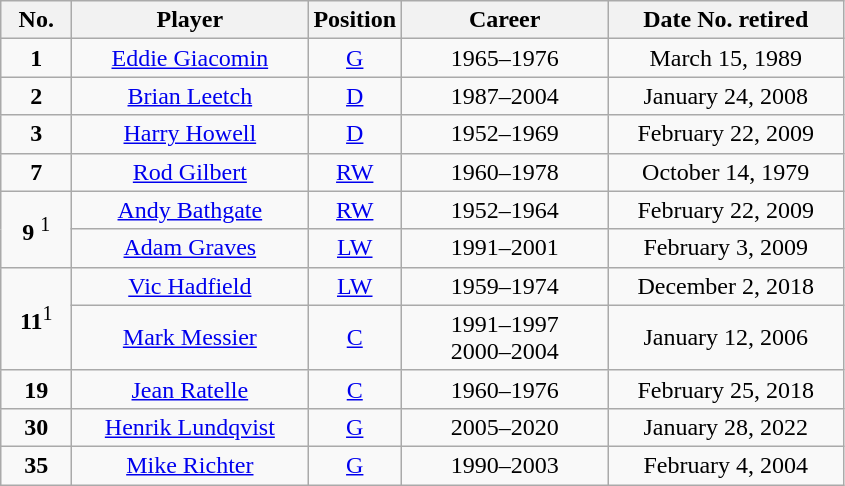<table class="wikitable" style="text-align:center">
<tr>
<th style="width:40px;">No.</th>
<th style="width:150px;">Player</th>
<th style="width:40px;">Position</th>
<th style="width:130px;">Career</th>
<th style="width:150px;">Date No. retired</th>
</tr>
<tr>
<td><strong>1</strong></td>
<td><a href='#'>Eddie Giacomin</a></td>
<td><a href='#'>G</a></td>
<td>1965–1976</td>
<td>March 15, 1989</td>
</tr>
<tr>
<td><strong>2</strong></td>
<td><a href='#'>Brian Leetch</a></td>
<td><a href='#'>D</a></td>
<td>1987–2004</td>
<td>January 24, 2008</td>
</tr>
<tr>
<td><strong>3</strong></td>
<td><a href='#'>Harry Howell</a></td>
<td><a href='#'>D</a></td>
<td>1952–1969</td>
<td>February 22, 2009</td>
</tr>
<tr>
<td><strong>7</strong></td>
<td><a href='#'>Rod Gilbert</a></td>
<td><a href='#'>RW</a></td>
<td>1960–1978</td>
<td>October 14, 1979</td>
</tr>
<tr>
<td rowspan=2><strong>9</strong> <sup>1</sup></td>
<td><a href='#'>Andy Bathgate</a></td>
<td><a href='#'>RW</a></td>
<td>1952–1964</td>
<td>February 22, 2009</td>
</tr>
<tr>
<td><a href='#'>Adam Graves</a></td>
<td><a href='#'>LW</a></td>
<td>1991–2001</td>
<td>February 3, 2009</td>
</tr>
<tr>
<td rowspan="2"><strong>11</strong><sup>1</sup></td>
<td><a href='#'>Vic Hadfield</a></td>
<td><a href='#'>LW</a></td>
<td>1959–1974</td>
<td>December 2, 2018</td>
</tr>
<tr>
<td><a href='#'>Mark Messier</a></td>
<td><a href='#'>C</a></td>
<td>1991–1997<br>2000–2004</td>
<td>January 12, 2006</td>
</tr>
<tr>
<td><strong>19</strong></td>
<td><a href='#'>Jean Ratelle</a></td>
<td><a href='#'>C</a></td>
<td>1960–1976</td>
<td>February 25, 2018</td>
</tr>
<tr>
<td><strong>30</strong></td>
<td><a href='#'>Henrik Lundqvist</a></td>
<td><a href='#'>G</a></td>
<td>2005–2020</td>
<td>January 28, 2022</td>
</tr>
<tr>
<td><strong>35</strong></td>
<td><a href='#'>Mike Richter</a></td>
<td><a href='#'>G</a></td>
<td>1990–2003</td>
<td>February 4, 2004</td>
</tr>
</table>
